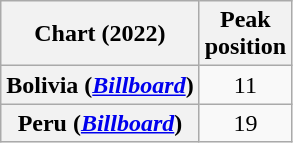<table class="wikitable sortable plainrowheaders" style="text-align:center">
<tr>
<th scope="col">Chart (2022)</th>
<th scope="col">Peak<br>position</th>
</tr>
<tr>
<th scope="row">Bolivia (<em><a href='#'>Billboard</a></em>)</th>
<td>11</td>
</tr>
<tr>
<th scope="row">Peru (<em><a href='#'>Billboard</a></em>)</th>
<td>19</td>
</tr>
</table>
